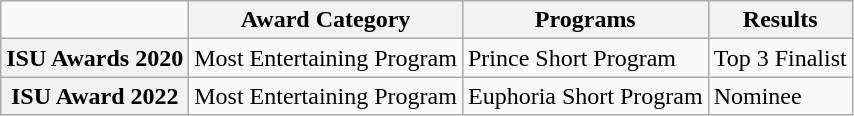<table class="wikitable alternance centre">
<tr>
<td></td>
<th scope="col">Award Category</th>
<th scope="col">Programs</th>
<th scope="col">Results</th>
</tr>
<tr>
<th scope="row">ISU Awards 2020</th>
<td>Most Entertaining Program</td>
<td>Prince Short Program</td>
<td>Top 3 Finalist</td>
</tr>
<tr>
<th scope="row">ISU Award 2022</th>
<td>Most Entertaining Program</td>
<td>Euphoria Short Program</td>
<td>Nominee</td>
</tr>
</table>
